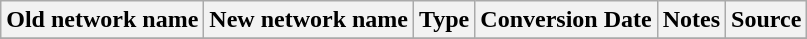<table class="wikitable">
<tr>
<th>Old network name</th>
<th>New network name</th>
<th>Type</th>
<th>Conversion Date</th>
<th>Notes</th>
<th>Source</th>
</tr>
<tr>
</tr>
</table>
